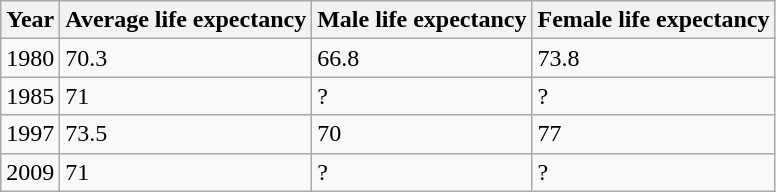<table class="wikitable">
<tr>
<th>Year</th>
<th>Average life expectancy</th>
<th>Male life expectancy</th>
<th>Female life expectancy</th>
</tr>
<tr>
<td>1980</td>
<td>70.3</td>
<td>66.8</td>
<td>73.8</td>
</tr>
<tr>
<td>1985</td>
<td>71</td>
<td>?</td>
<td>?</td>
</tr>
<tr>
<td>1997</td>
<td>73.5</td>
<td>70</td>
<td>77</td>
</tr>
<tr>
<td>2009</td>
<td>71</td>
<td>?</td>
<td>?</td>
</tr>
</table>
